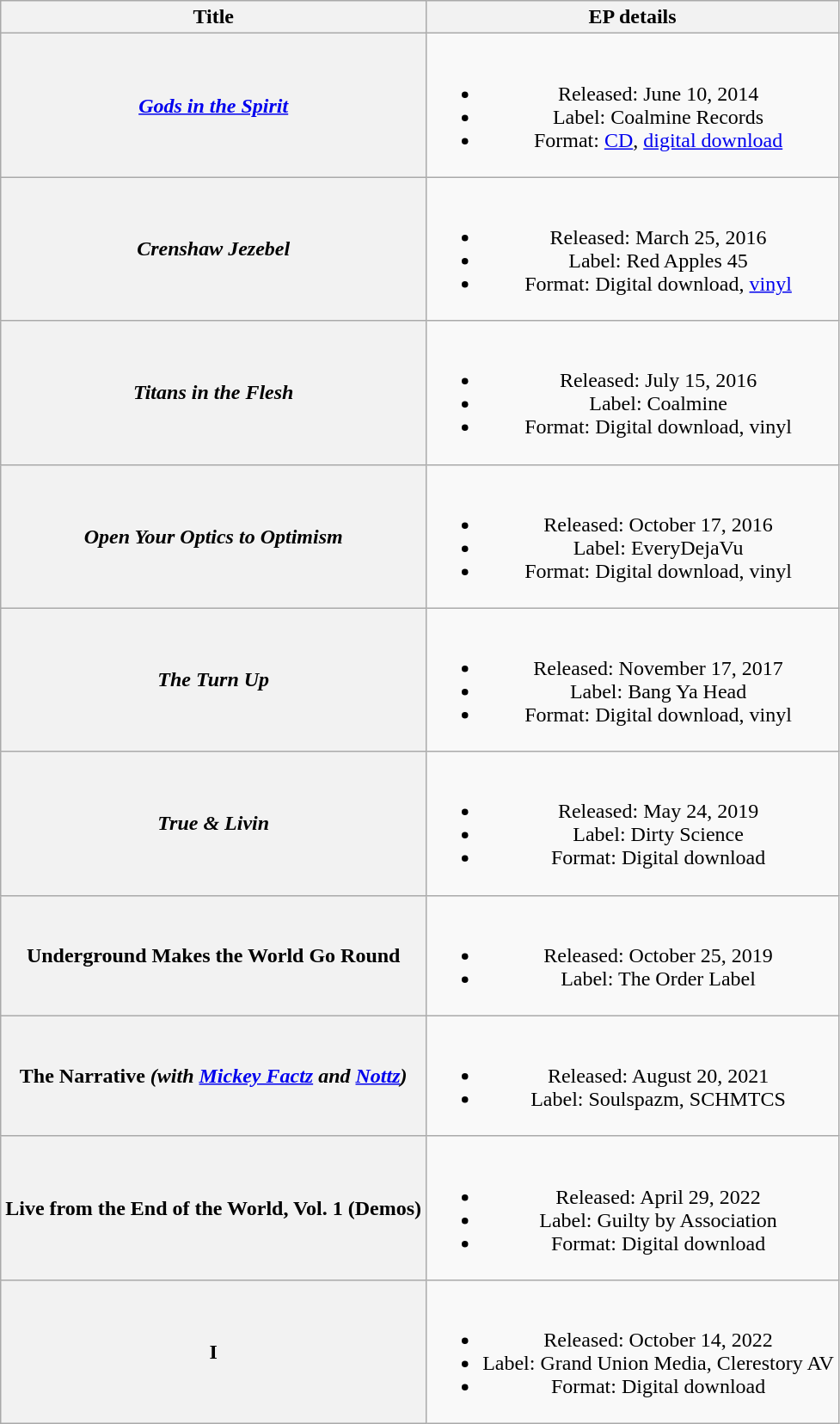<table class="wikitable plainrowheaders" style="text-align:center;">
<tr>
<th scope="col">Title</th>
<th scope="col">EP details</th>
</tr>
<tr>
<th scope="row"><em><a href='#'>Gods in the Spirit</a></em> </th>
<td><br><ul><li>Released: June 10, 2014</li><li>Label: Coalmine Records</li><li>Format: <a href='#'>CD</a>, <a href='#'>digital download</a></li></ul></td>
</tr>
<tr>
<th scope="row"><em>Crenshaw Jezebel</em> </th>
<td><br><ul><li>Released: March 25, 2016</li><li>Label: Red Apples 45</li><li>Format: Digital download, <a href='#'>vinyl</a></li></ul></td>
</tr>
<tr>
<th scope="row"><em>Titans in the Flesh</em> </th>
<td><br><ul><li>Released: July 15, 2016</li><li>Label: Coalmine</li><li>Format: Digital download, vinyl</li></ul></td>
</tr>
<tr>
<th scope="row"><em>Open Your Optics to Optimism</em> </th>
<td><br><ul><li>Released: October 17, 2016</li><li>Label: EveryDejaVu</li><li>Format: Digital download, vinyl</li></ul></td>
</tr>
<tr>
<th scope="row"><em>The Turn Up</em> </th>
<td><br><ul><li>Released: November 17, 2017</li><li>Label: Bang Ya Head</li><li>Format: Digital download, vinyl</li></ul></td>
</tr>
<tr>
<th scope="row"><em>True & Livin<strong> </th>
<td><br><ul><li>Released: May 24, 2019</li><li>Label: Dirty Science</li><li>Format: Digital download</li></ul></td>
</tr>
<tr>
<th scope="row"></em>Underground Makes the World Go Round<em> </th>
<td><br><ul><li>Released: October 25, 2019</li><li>Label: The Order Label</li></ul></td>
</tr>
<tr>
<th scope="row"></em>The Narrative<em> (with <a href='#'>Mickey Factz</a> and <a href='#'>Nottz</a>)</th>
<td><br><ul><li>Released: August 20, 2021</li><li>Label: Soulspazm, SCHMTCS</li></ul></td>
</tr>
<tr>
<th scope="row"></em>Live from the End of the World, Vol. 1 (Demos)<em> </th>
<td><br><ul><li>Released: April 29, 2022</li><li>Label: Guilty by Association</li><li>Format: Digital download</li></ul></td>
</tr>
<tr>
<th scope="row"></em>I<em> </th>
<td><br><ul><li>Released: October 14, 2022</li><li>Label: Grand Union Media, Clerestory AV</li><li>Format: Digital download</li></ul></td>
</tr>
</table>
